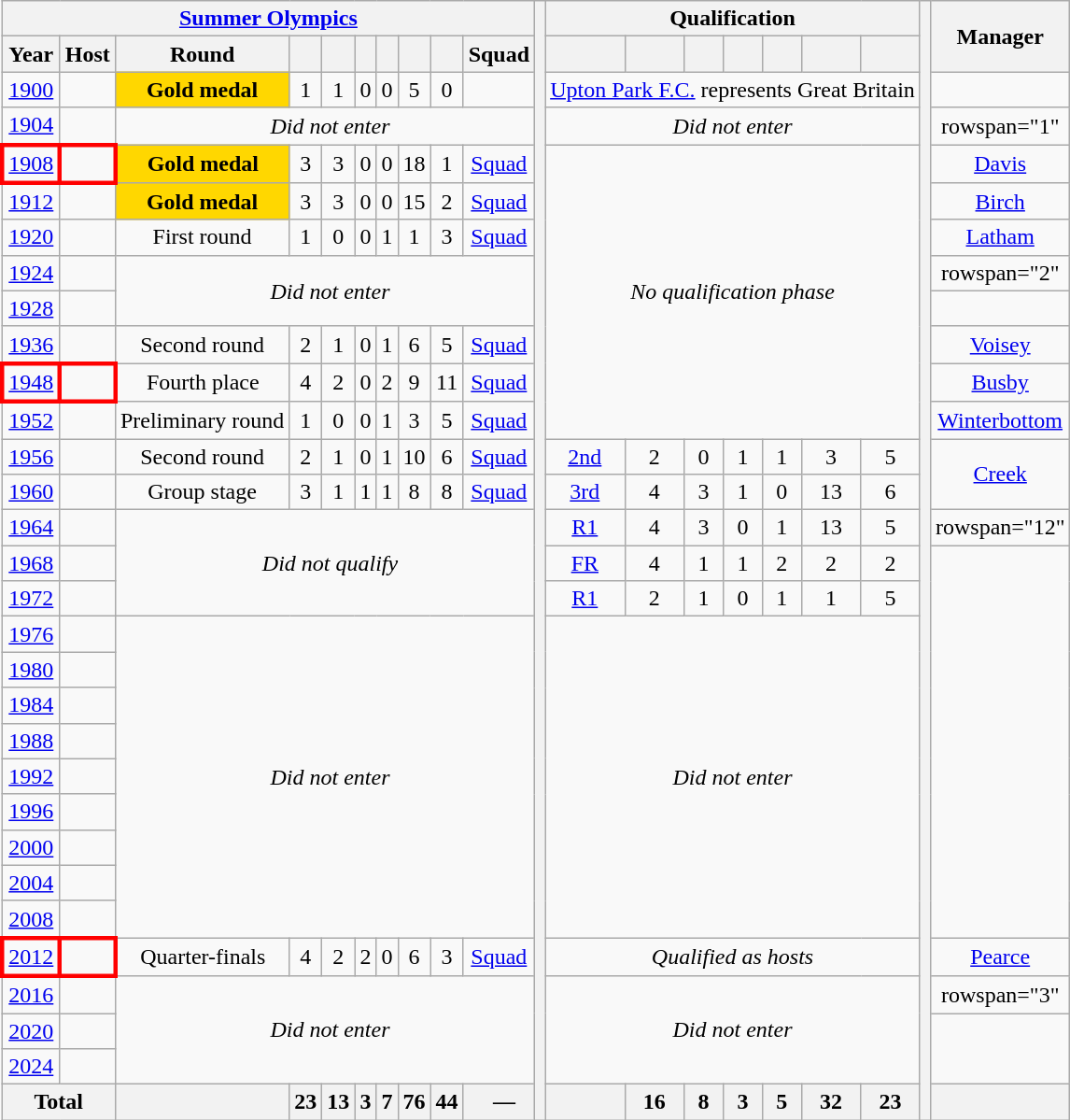<table class="wikitable" style="text-align: center;font-size:100%;">
<tr>
<th colspan="10"><a href='#'>Summer Olympics</a></th>
<th rowspan="31"></th>
<th colspan="7">Qualification</th>
<th rowspan="31"></th>
<th rowspan="2">Manager</th>
</tr>
<tr>
<th>Year</th>
<th>Host</th>
<th>Round</th>
<th></th>
<th></th>
<th></th>
<th></th>
<th></th>
<th></th>
<th>Squad</th>
<th></th>
<th></th>
<th></th>
<th></th>
<th></th>
<th></th>
<th></th>
</tr>
<tr>
<td><a href='#'>1900</a></td>
<td align="left"></td>
<td bgcolor=gold><strong>Gold medal</strong></td>
<td>1</td>
<td>1</td>
<td>0</td>
<td>0</td>
<td>5</td>
<td>0</td>
<td></td>
<td colspan="7"><a href='#'>Upton Park F.C.</a> represents Great Britain</td>
<td></td>
</tr>
<tr>
<td><a href='#'>1904</a></td>
<td align="left"></td>
<td colspan="9"><em>Did not enter</em></td>
<td colspan="7"><em>Did not enter</em></td>
<td>rowspan="1"</td>
</tr>
<tr>
<td style="border: 3px solid red" scope="row"><a href='#'>1908</a></td>
<td style="border: 3px solid red" scope="row" align="left"></td>
<td bgcolor=gold><strong>Gold medal</strong></td>
<td>3</td>
<td>3</td>
<td>0</td>
<td>0</td>
<td>18</td>
<td>1</td>
<td><a href='#'>Squad</a></td>
<td colspan="7" rowspan="8"><em>No qualification phase</em></td>
<td> <a href='#'>Davis</a></td>
</tr>
<tr>
<td><a href='#'>1912</a></td>
<td align="left"></td>
<td bgcolor=gold><strong>Gold medal</strong></td>
<td>3</td>
<td>3</td>
<td>0</td>
<td>0</td>
<td>15</td>
<td>2</td>
<td><a href='#'>Squad</a></td>
<td> <a href='#'>Birch</a></td>
</tr>
<tr>
<td><a href='#'>1920</a></td>
<td align="left"></td>
<td>First round</td>
<td>1</td>
<td>0</td>
<td>0</td>
<td>1</td>
<td>1</td>
<td>3</td>
<td><a href='#'>Squad</a></td>
<td> <a href='#'>Latham</a></td>
</tr>
<tr>
<td><a href='#'>1924</a></td>
<td align="left"></td>
<td colspan="9" rowspan="2"><em>Did not enter</em></td>
<td>rowspan="2"</td>
</tr>
<tr>
<td><a href='#'>1928</a></td>
<td align="left"></td>
</tr>
<tr>
<td><a href='#'>1936</a></td>
<td align="left"></td>
<td>Second round</td>
<td>2</td>
<td>1</td>
<td>0</td>
<td>1</td>
<td>6</td>
<td>5</td>
<td><a href='#'>Squad</a></td>
<td> <a href='#'>Voisey</a></td>
</tr>
<tr>
<td style="border: 3px solid red" scope="row"><a href='#'>1948</a></td>
<td style="border: 3px solid red" scope="row" align="left"></td>
<td>Fourth place</td>
<td>4</td>
<td>2</td>
<td>0</td>
<td>2</td>
<td>9</td>
<td>11</td>
<td><a href='#'>Squad</a></td>
<td> <a href='#'>Busby</a></td>
</tr>
<tr>
<td><a href='#'>1952</a></td>
<td align="left"></td>
<td>Preliminary round</td>
<td>1</td>
<td>0</td>
<td>0</td>
<td>1</td>
<td>3</td>
<td>5</td>
<td><a href='#'>Squad</a></td>
<td> <a href='#'>Winterbottom</a></td>
</tr>
<tr>
<td><a href='#'>1956</a></td>
<td align="left"></td>
<td>Second round</td>
<td>2</td>
<td>1</td>
<td>0</td>
<td>1</td>
<td>10</td>
<td>6</td>
<td><a href='#'>Squad</a></td>
<td><a href='#'>2nd</a></td>
<td>2</td>
<td>0</td>
<td>1</td>
<td>1</td>
<td>3</td>
<td>5</td>
<td rowspan="2"> <a href='#'>Creek</a></td>
</tr>
<tr>
<td><a href='#'>1960</a></td>
<td align="left"></td>
<td>Group stage</td>
<td>3</td>
<td>1</td>
<td>1</td>
<td>1</td>
<td>8</td>
<td>8</td>
<td><a href='#'>Squad</a></td>
<td><a href='#'>3rd</a></td>
<td>4</td>
<td>3</td>
<td>1</td>
<td>0</td>
<td>13</td>
<td>6</td>
</tr>
<tr>
<td><a href='#'>1964</a></td>
<td align="left"></td>
<td colspan="9" rowspan="3"><em>Did not qualify</em></td>
<td><a href='#'>R1</a></td>
<td>4</td>
<td>3</td>
<td>0</td>
<td>1</td>
<td>13</td>
<td>5</td>
<td>rowspan="12"</td>
</tr>
<tr>
<td><a href='#'>1968</a></td>
<td align="left"></td>
<td><a href='#'>FR</a></td>
<td>4</td>
<td>1</td>
<td>1</td>
<td>2</td>
<td>2</td>
<td>2</td>
</tr>
<tr>
<td><a href='#'>1972</a></td>
<td align="left"></td>
<td><a href='#'>R1</a></td>
<td>2</td>
<td>1</td>
<td>0</td>
<td>1</td>
<td>1</td>
<td>5</td>
</tr>
<tr>
<td><a href='#'>1976</a></td>
<td align="left"></td>
<td colspan="9" rowspan="9"><em>Did not enter</em></td>
<td colspan="7" rowspan="9"><em>Did not enter</em></td>
</tr>
<tr>
<td><a href='#'>1980</a></td>
<td align="left"></td>
</tr>
<tr>
<td><a href='#'>1984</a></td>
<td align="left"></td>
</tr>
<tr>
<td><a href='#'>1988</a></td>
<td align="left"></td>
</tr>
<tr>
<td><a href='#'>1992</a></td>
<td align="left"></td>
</tr>
<tr>
<td><a href='#'>1996</a></td>
<td align="left"></td>
</tr>
<tr>
<td><a href='#'>2000</a></td>
<td align="left"></td>
</tr>
<tr>
<td><a href='#'>2004</a></td>
<td align="left"></td>
</tr>
<tr>
<td><a href='#'>2008</a></td>
<td align="left"></td>
</tr>
<tr>
<td style="border: 3px solid red" scope="row"><a href='#'>2012</a></td>
<td style="border: 3px solid red" scope="row" align="left"></td>
<td>Quarter-finals</td>
<td>4</td>
<td>2</td>
<td>2</td>
<td>0</td>
<td>6</td>
<td>3</td>
<td><a href='#'>Squad</a></td>
<td colspan="7"><em>Qualified as hosts</em></td>
<td> <a href='#'>Pearce</a></td>
</tr>
<tr>
<td><a href='#'>2016</a></td>
<td align="left"></td>
<td colspan="9" rowspan="3"><em>Did not enter</em></td>
<td colspan="7" rowspan="3"><em>Did not enter</em></td>
<td>rowspan="3"</td>
</tr>
<tr>
<td><a href='#'>2020</a></td>
<td align="left"></td>
</tr>
<tr>
<td><a href='#'>2024</a></td>
<td align="left"></td>
</tr>
<tr>
<th colspan="2">Total</th>
<th></th>
<th>23</th>
<th>13</th>
<th>3</th>
<th>7</th>
<th>76</th>
<th>44</th>
<th colspan="2">—</th>
<th></th>
<th>16</th>
<th>8</th>
<th>3</th>
<th>5</th>
<th>32</th>
<th>23</th>
<th></th>
</tr>
</table>
